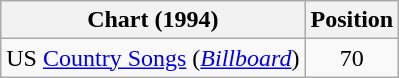<table class="wikitable sortable">
<tr>
<th scope="col">Chart (1994)</th>
<th scope="col">Position</th>
</tr>
<tr>
<td>US <a href='#'>Country Songs</a> (<em><a href='#'>Billboard</a></em>)</td>
<td align="center">70</td>
</tr>
</table>
